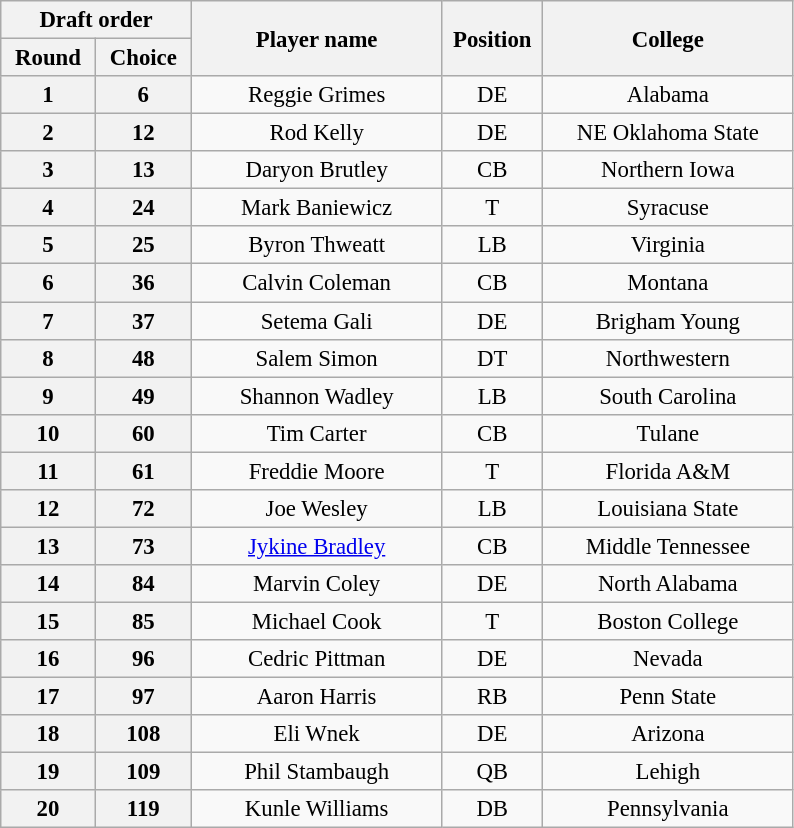<table class="wikitable" style="font-size:95%; text-align:center">
<tr>
<th width="120" colspan="2">Draft order</th>
<th width="160" rowspan="2">Player name</th>
<th width="60"  rowspan="2">Position</th>
<th width="160" rowspan="2">College</th>
</tr>
<tr>
<th>Round</th>
<th>Choice</th>
</tr>
<tr>
<th>1</th>
<th>6</th>
<td>Reggie Grimes</td>
<td>DE</td>
<td>Alabama</td>
</tr>
<tr>
<th>2</th>
<th>12</th>
<td>Rod Kelly</td>
<td>DE</td>
<td>NE Oklahoma State</td>
</tr>
<tr>
<th>3</th>
<th>13</th>
<td>Daryon Brutley</td>
<td>CB</td>
<td>Northern Iowa</td>
</tr>
<tr>
<th>4</th>
<th>24</th>
<td>Mark Baniewicz</td>
<td>T</td>
<td>Syracuse</td>
</tr>
<tr>
<th>5</th>
<th>25</th>
<td>Byron Thweatt</td>
<td>LB</td>
<td>Virginia</td>
</tr>
<tr>
<th>6</th>
<th>36</th>
<td>Calvin Coleman</td>
<td>CB</td>
<td>Montana</td>
</tr>
<tr>
<th>7</th>
<th>37</th>
<td>Setema Gali</td>
<td>DE</td>
<td>Brigham Young</td>
</tr>
<tr>
<th>8</th>
<th>48</th>
<td>Salem Simon</td>
<td>DT</td>
<td>Northwestern</td>
</tr>
<tr>
<th>9</th>
<th>49</th>
<td>Shannon Wadley</td>
<td>LB</td>
<td>South Carolina</td>
</tr>
<tr>
<th>10</th>
<th>60</th>
<td>Tim Carter</td>
<td>CB</td>
<td>Tulane</td>
</tr>
<tr>
<th>11</th>
<th>61</th>
<td>Freddie Moore</td>
<td>T</td>
<td>Florida A&M</td>
</tr>
<tr>
<th>12</th>
<th>72</th>
<td>Joe Wesley</td>
<td>LB</td>
<td>Louisiana State</td>
</tr>
<tr>
<th>13</th>
<th>73</th>
<td><a href='#'>Jykine Bradley</a></td>
<td>CB</td>
<td>Middle Tennessee</td>
</tr>
<tr>
<th>14</th>
<th>84</th>
<td>Marvin Coley</td>
<td>DE</td>
<td>North Alabama</td>
</tr>
<tr>
<th>15</th>
<th>85</th>
<td>Michael Cook</td>
<td>T</td>
<td>Boston College</td>
</tr>
<tr>
<th>16</th>
<th>96</th>
<td>Cedric Pittman</td>
<td>DE</td>
<td>Nevada</td>
</tr>
<tr>
<th>17</th>
<th>97</th>
<td>Aaron Harris</td>
<td>RB</td>
<td>Penn State</td>
</tr>
<tr>
<th>18</th>
<th>108</th>
<td>Eli Wnek</td>
<td>DE</td>
<td>Arizona</td>
</tr>
<tr>
<th>19</th>
<th>109</th>
<td>Phil Stambaugh</td>
<td>QB</td>
<td>Lehigh</td>
</tr>
<tr>
<th>20</th>
<th>119</th>
<td>Kunle Williams</td>
<td>DB</td>
<td>Pennsylvania</td>
</tr>
</table>
